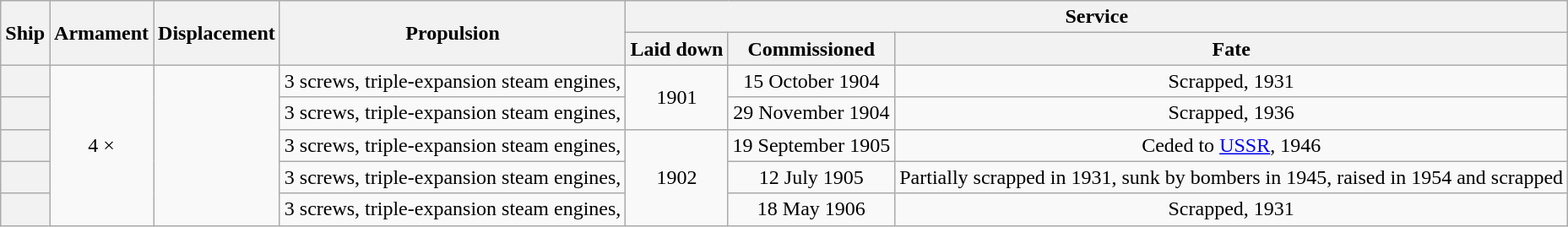<table class="wikitable plainrowheaders" style="text-align: center;">
<tr valign="center">
<th scope="col" rowspan="2">Ship</th>
<th scope="col" rowspan="2">Armament</th>
<th scope="col" rowspan="2">Displacement</th>
<th scope="col" rowspan="2">Propulsion</th>
<th scope="col" colspan="3">Service</th>
</tr>
<tr valign="center">
<th scope="col">Laid down</th>
<th scope="col">Commissioned</th>
<th scope="col">Fate</th>
</tr>
<tr valign="center">
<th scope="row"></th>
<td rowspan="5">4 × </td>
<td rowspan="5"></td>
<td>3 screws, triple-expansion steam engines, </td>
<td rowspan="2">1901</td>
<td>15 October 1904</td>
<td>Scrapped, 1931</td>
</tr>
<tr valign="center">
<th scope="row"></th>
<td>3 screws, triple-expansion steam engines, </td>
<td>29 November 1904</td>
<td>Scrapped, 1936</td>
</tr>
<tr valign="center">
<th scope="row"></th>
<td>3 screws, triple-expansion steam engines, </td>
<td rowspan="3">1902</td>
<td>19 September 1905</td>
<td>Ceded to <a href='#'>USSR</a>, 1946</td>
</tr>
<tr valign="center">
<th scope="row"></th>
<td>3 screws, triple-expansion steam engines, </td>
<td>12 July 1905</td>
<td>Partially scrapped in 1931, sunk by bombers in 1945, raised in 1954 and scrapped</td>
</tr>
<tr valign="center">
<th scope="row"></th>
<td>3 screws, triple-expansion steam engines, </td>
<td>18 May 1906</td>
<td>Scrapped, 1931</td>
</tr>
</table>
